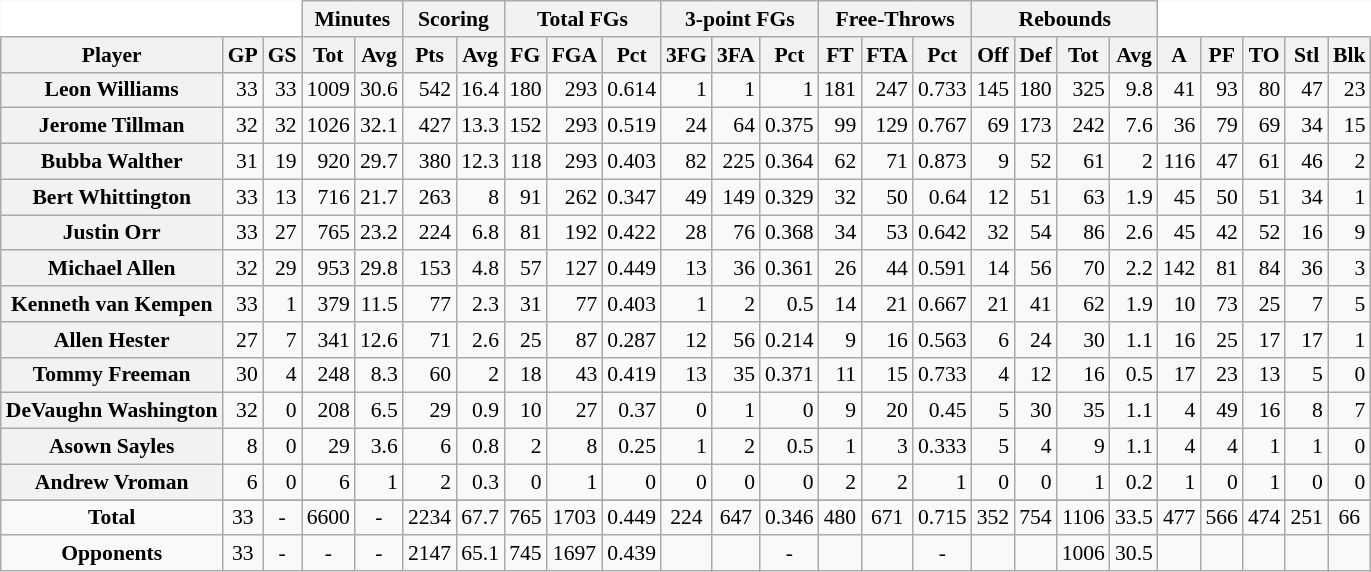<table class="wikitable sortable" border="1" style="font-size:90%;">
<tr>
<th colspan="3" style="border-top-style:hidden; border-left-style:hidden; background: white;"></th>
<th colspan="2" style=>Minutes</th>
<th colspan="2" style=>Scoring</th>
<th colspan="3" style=>Total FGs</th>
<th colspan="3" style=>3-point FGs</th>
<th colspan="3" style=>Free-Throws</th>
<th colspan="4" style=>Rebounds</th>
<th colspan="5" style="border-top-style:hidden; border-right-style:hidden; background: white;"></th>
</tr>
<tr>
<th scope="col" style=>Player</th>
<th scope="col" style=>GP</th>
<th scope="col" style=>GS</th>
<th scope="col" style=>Tot</th>
<th scope="col" style=>Avg</th>
<th scope="col" style=>Pts</th>
<th scope="col" style=>Avg</th>
<th scope="col" style=>FG</th>
<th scope="col" style=>FGA</th>
<th scope="col" style=>Pct</th>
<th scope="col" style=>3FG</th>
<th scope="col" style=>3FA</th>
<th scope="col" style=>Pct</th>
<th scope="col" style=>FT</th>
<th scope="col" style=>FTA</th>
<th scope="col" style=>Pct</th>
<th scope="col" style=>Off</th>
<th scope="col" style=>Def</th>
<th scope="col" style=>Tot</th>
<th scope="col" style=>Avg</th>
<th scope="col" style=>A</th>
<th scope="col" style=>PF</th>
<th scope="col" style=>TO</th>
<th scope="col" style=>Stl</th>
<th scope="col" style=>Blk</th>
</tr>
<tr>
<th>Leon Williams</th>
<td align="right">33</td>
<td align="right">33</td>
<td align="right">1009</td>
<td align="right">30.6</td>
<td align="right">542</td>
<td align="right">16.4</td>
<td align="right">180</td>
<td align="right">293</td>
<td align="right">0.614</td>
<td align="right">1</td>
<td align="right">1</td>
<td align="right">1</td>
<td align="right">181</td>
<td align="right">247</td>
<td align="right">0.733</td>
<td align="right">145</td>
<td align="right">180</td>
<td align="right">325</td>
<td align="right">9.8</td>
<td align="right">41</td>
<td align="right">93</td>
<td align="right">80</td>
<td align="right">47</td>
<td align="right">23</td>
</tr>
<tr>
<th>Jerome Tillman</th>
<td align="right">32</td>
<td align="right">32</td>
<td align="right">1026</td>
<td align="right">32.1</td>
<td align="right">427</td>
<td align="right">13.3</td>
<td align="right">152</td>
<td align="right">293</td>
<td align="right">0.519</td>
<td align="right">24</td>
<td align="right">64</td>
<td align="right">0.375</td>
<td align="right">99</td>
<td align="right">129</td>
<td align="right">0.767</td>
<td align="right">69</td>
<td align="right">173</td>
<td align="right">242</td>
<td align="right">7.6</td>
<td align="right">36</td>
<td align="right">79</td>
<td align="right">69</td>
<td align="right">34</td>
<td align="right">15</td>
</tr>
<tr>
<th>Bubba Walther</th>
<td align="right">31</td>
<td align="right">19</td>
<td align="right">920</td>
<td align="right">29.7</td>
<td align="right">380</td>
<td align="right">12.3</td>
<td align="right">118</td>
<td align="right">293</td>
<td align="right">0.403</td>
<td align="right">82</td>
<td align="right">225</td>
<td align="right">0.364</td>
<td align="right">62</td>
<td align="right">71</td>
<td align="right">0.873</td>
<td align="right">9</td>
<td align="right">52</td>
<td align="right">61</td>
<td align="right">2</td>
<td align="right">116</td>
<td align="right">47</td>
<td align="right">61</td>
<td align="right">46</td>
<td align="right">2</td>
</tr>
<tr>
<th>Bert Whittington</th>
<td align="right">33</td>
<td align="right">13</td>
<td align="right">716</td>
<td align="right">21.7</td>
<td align="right">263</td>
<td align="right">8</td>
<td align="right">91</td>
<td align="right">262</td>
<td align="right">0.347</td>
<td align="right">49</td>
<td align="right">149</td>
<td align="right">0.329</td>
<td align="right">32</td>
<td align="right">50</td>
<td align="right">0.64</td>
<td align="right">12</td>
<td align="right">51</td>
<td align="right">63</td>
<td align="right">1.9</td>
<td align="right">45</td>
<td align="right">50</td>
<td align="right">51</td>
<td align="right">34</td>
<td align="right">1</td>
</tr>
<tr>
<th>Justin Orr</th>
<td align="right">33</td>
<td align="right">27</td>
<td align="right">765</td>
<td align="right">23.2</td>
<td align="right">224</td>
<td align="right">6.8</td>
<td align="right">81</td>
<td align="right">192</td>
<td align="right">0.422</td>
<td align="right">28</td>
<td align="right">76</td>
<td align="right">0.368</td>
<td align="right">34</td>
<td align="right">53</td>
<td align="right">0.642</td>
<td align="right">32</td>
<td align="right">54</td>
<td align="right">86</td>
<td align="right">2.6</td>
<td align="right">45</td>
<td align="right">42</td>
<td align="right">52</td>
<td align="right">16</td>
<td align="right">9</td>
</tr>
<tr>
<th>Michael Allen</th>
<td align="right">32</td>
<td align="right">29</td>
<td align="right">953</td>
<td align="right">29.8</td>
<td align="right">153</td>
<td align="right">4.8</td>
<td align="right">57</td>
<td align="right">127</td>
<td align="right">0.449</td>
<td align="right">13</td>
<td align="right">36</td>
<td align="right">0.361</td>
<td align="right">26</td>
<td align="right">44</td>
<td align="right">0.591</td>
<td align="right">14</td>
<td align="right">56</td>
<td align="right">70</td>
<td align="right">2.2</td>
<td align="right">142</td>
<td align="right">81</td>
<td align="right">84</td>
<td align="right">36</td>
<td align="right">3</td>
</tr>
<tr>
<th>Kenneth van Kempen</th>
<td align="right">33</td>
<td align="right">1</td>
<td align="right">379</td>
<td align="right">11.5</td>
<td align="right">77</td>
<td align="right">2.3</td>
<td align="right">31</td>
<td align="right">77</td>
<td align="right">0.403</td>
<td align="right">1</td>
<td align="right">2</td>
<td align="right">0.5</td>
<td align="right">14</td>
<td align="right">21</td>
<td align="right">0.667</td>
<td align="right">21</td>
<td align="right">41</td>
<td align="right">62</td>
<td align="right">1.9</td>
<td align="right">10</td>
<td align="right">73</td>
<td align="right">25</td>
<td align="right">7</td>
<td align="right">5</td>
</tr>
<tr>
<th>Allen Hester</th>
<td align="right">27</td>
<td align="right">7</td>
<td align="right">341</td>
<td align="right">12.6</td>
<td align="right">71</td>
<td align="right">2.6</td>
<td align="right">25</td>
<td align="right">87</td>
<td align="right">0.287</td>
<td align="right">12</td>
<td align="right">56</td>
<td align="right">0.214</td>
<td align="right">9</td>
<td align="right">16</td>
<td align="right">0.563</td>
<td align="right">6</td>
<td align="right">24</td>
<td align="right">30</td>
<td align="right">1.1</td>
<td align="right">16</td>
<td align="right">25</td>
<td align="right">17</td>
<td align="right">17</td>
<td align="right">1</td>
</tr>
<tr>
<th>Tommy Freeman</th>
<td align="right">30</td>
<td align="right">4</td>
<td align="right">248</td>
<td align="right">8.3</td>
<td align="right">60</td>
<td align="right">2</td>
<td align="right">18</td>
<td align="right">43</td>
<td align="right">0.419</td>
<td align="right">13</td>
<td align="right">35</td>
<td align="right">0.371</td>
<td align="right">11</td>
<td align="right">15</td>
<td align="right">0.733</td>
<td align="right">4</td>
<td align="right">12</td>
<td align="right">16</td>
<td align="right">0.5</td>
<td align="right">17</td>
<td align="right">23</td>
<td align="right">13</td>
<td align="right">5</td>
<td align="right">0</td>
</tr>
<tr>
<th>DeVaughn Washington</th>
<td align="right">32</td>
<td align="right">0</td>
<td align="right">208</td>
<td align="right">6.5</td>
<td align="right">29</td>
<td align="right">0.9</td>
<td align="right">10</td>
<td align="right">27</td>
<td align="right">0.37</td>
<td align="right">0</td>
<td align="right">1</td>
<td align="right">0</td>
<td align="right">9</td>
<td align="right">20</td>
<td align="right">0.45</td>
<td align="right">5</td>
<td align="right">30</td>
<td align="right">35</td>
<td align="right">1.1</td>
<td align="right">4</td>
<td align="right">49</td>
<td align="right">16</td>
<td align="right">8</td>
<td align="right">7</td>
</tr>
<tr>
<th>Asown Sayles</th>
<td align="right">8</td>
<td align="right">0</td>
<td align="right">29</td>
<td align="right">3.6</td>
<td align="right">6</td>
<td align="right">0.8</td>
<td align="right">2</td>
<td align="right">8</td>
<td align="right">0.25</td>
<td align="right">1</td>
<td align="right">2</td>
<td align="right">0.5</td>
<td align="right">1</td>
<td align="right">3</td>
<td align="right">0.333</td>
<td align="right">5</td>
<td align="right">4</td>
<td align="right">9</td>
<td align="right">1.1</td>
<td align="right">4</td>
<td align="right">4</td>
<td align="right">1</td>
<td align="right">1</td>
<td align="right">0</td>
</tr>
<tr>
<th>Andrew Vroman</th>
<td align="right">6</td>
<td align="right">0</td>
<td align="right">6</td>
<td align="right">1</td>
<td align="right">2</td>
<td align="right">0.3</td>
<td align="right">0</td>
<td align="right">1</td>
<td align="right">0</td>
<td align="right">0</td>
<td align="right">0</td>
<td align="right">0</td>
<td align="right">2</td>
<td align="right">2</td>
<td align="right">1</td>
<td align="right">0</td>
<td align="right">0</td>
<td align="right">1</td>
<td align="right">0.2</td>
<td align="right">1</td>
<td align="right">0</td>
<td align="right">1</td>
<td align="right">0</td>
<td align="right">0</td>
</tr>
<tr>
</tr>
<tr class="sortbottom">
<td align="center" style=><strong>Total</strong></td>
<td align="center" style=>33</td>
<td align="center" style=>-</td>
<td align="center" style=>6600</td>
<td align="center" style=>-</td>
<td align="center" style=>2234</td>
<td align="center" style=>67.7</td>
<td align="center" style=>765</td>
<td align="center" style=>1703</td>
<td align="center" style=>0.449</td>
<td align="center" style=>224</td>
<td align="center" style=>647</td>
<td align="center" style=>0.346</td>
<td align="center" style=>480</td>
<td align="center" style=>671</td>
<td align="center" style=>0.715</td>
<td align="center" style=>352</td>
<td align="center" style=>754</td>
<td align="center" style=>1106</td>
<td align="center" style=>33.5</td>
<td align="center" style=>477</td>
<td align="center" style=>566</td>
<td align="center" style=>474</td>
<td align="center" style=>251</td>
<td align="center" style=>66</td>
</tr>
<tr class="sortbottom">
<td align="center"><strong>Opponents</strong></td>
<td align="center">33</td>
<td align="center">-</td>
<td align="center">-</td>
<td align="center">-</td>
<td align="center">2147</td>
<td align="center">65.1</td>
<td align="center">745</td>
<td align="center">1697</td>
<td align="center">0.439</td>
<td align="center"></td>
<td align="center"></td>
<td align="center">-</td>
<td align="center"></td>
<td align="center"></td>
<td align="center">-</td>
<td align="center"></td>
<td align="center"></td>
<td align="center">1006</td>
<td align="center">30.5</td>
<td align="center"></td>
<td align="center"></td>
<td align="center"></td>
<td align="center"></td>
<td align="center"></td>
</tr>
</table>
